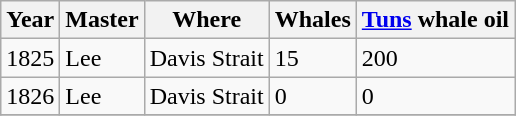<table class="sortable wikitable">
<tr>
<th>Year</th>
<th>Master</th>
<th>Where</th>
<th>Whales</th>
<th><a href='#'>Tuns</a> whale oil</th>
</tr>
<tr>
<td>1825</td>
<td>Lee</td>
<td>Davis Strait</td>
<td>15</td>
<td>200</td>
</tr>
<tr>
<td>1826</td>
<td>Lee</td>
<td>Davis Strait</td>
<td>0</td>
<td>0</td>
</tr>
<tr>
</tr>
</table>
